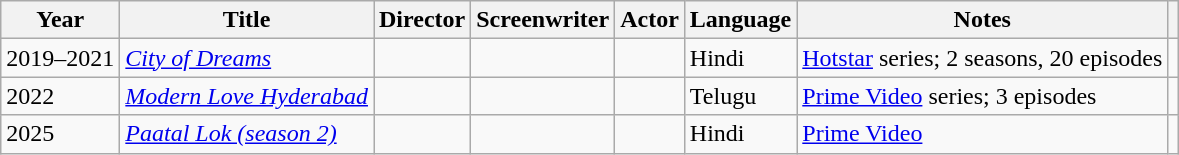<table class="wikitable plainrowheaders">
<tr>
<th scope="col">Year</th>
<th scope="col">Title</th>
<th scope="col">Director</th>
<th scope="col">Screenwriter</th>
<th scope="col">Actor</th>
<th scope="col">Language</th>
<th scope="col" class="unsortable">Notes</th>
<th scope="col" class="unsortable"></th>
</tr>
<tr>
<td>2019–2021</td>
<td><em><a href='#'>City of Dreams</a></em></td>
<td></td>
<td></td>
<td></td>
<td>Hindi</td>
<td><a href='#'>Hotstar</a> series; 2 seasons, 20 episodes</td>
<td></td>
</tr>
<tr>
<td>2022</td>
<td><em><a href='#'>Modern Love Hyderabad</a></em></td>
<td></td>
<td></td>
<td></td>
<td>Telugu</td>
<td><a href='#'>Prime Video</a> series; 3 episodes</td>
<td></td>
</tr>
<tr>
<td>2025</td>
<td><em><a href='#'>Paatal Lok (season 2)</a></em></td>
<td></td>
<td></td>
<td></td>
<td>Hindi</td>
<td><a href='#'>Prime Video</a></td>
</tr>
</table>
